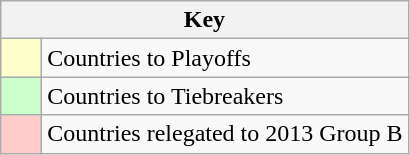<table class="wikitable" style="text-align: center;">
<tr>
<th colspan=2>Key</th>
</tr>
<tr>
<td style="background:#ffffcc; width:20px;"></td>
<td align=left>Countries to Playoffs</td>
</tr>
<tr>
<td style="background:#ccffcc; width:20px;"></td>
<td align=left>Countries to Tiebreakers</td>
</tr>
<tr>
<td style="background:#ffcccc; width:20px;"></td>
<td align=left>Countries relegated to 2013 Group B</td>
</tr>
</table>
